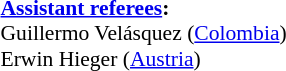<table style="width:100%; font-size:90%;">
<tr>
<td><br><strong><a href='#'>Assistant referees</a>:</strong>
<br>Guillermo Velásquez (<a href='#'>Colombia</a>)
<br>Erwin Hieger (<a href='#'>Austria</a>)</td>
</tr>
</table>
